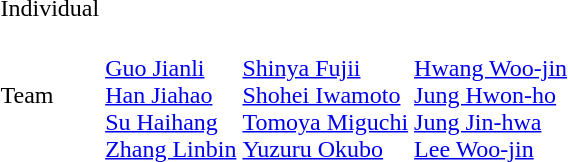<table>
<tr>
<td>Individual<br></td>
<td></td>
<td></td>
<td></td>
</tr>
<tr>
<td>Team<br></td>
<td><br><a href='#'>Guo Jianli</a><br><a href='#'>Han Jiahao</a><br><a href='#'>Su Haihang</a><br><a href='#'>Zhang Linbin</a></td>
<td><br><a href='#'>Shinya Fujii</a><br><a href='#'>Shohei Iwamoto</a><br><a href='#'>Tomoya Miguchi</a><br><a href='#'>Yuzuru Okubo</a></td>
<td><br><a href='#'>Hwang Woo-jin</a><br><a href='#'>Jung Hwon-ho</a><br><a href='#'>Jung Jin-hwa</a><br><a href='#'>Lee Woo-jin</a></td>
</tr>
</table>
